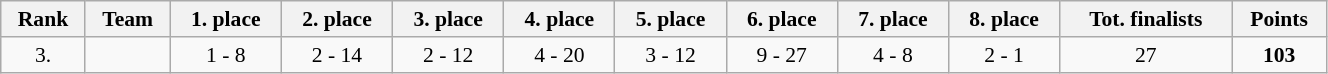<table class="wikitable" style="text-align: center; font-size:90%" width="70%">
<tr>
<th scope=col>Rank</th>
<th scope=col>Team</th>
<th scope=col>1. place</th>
<th scope=col>2. place</th>
<th scope=col>3. place</th>
<th scope=col>4. place</th>
<th scope=col>5. place</th>
<th scope=col>6. place</th>
<th scope=col>7. place</th>
<th scope=col>8. place</th>
<th scope=col>Tot. finalists</th>
<th scope=col>Points</th>
</tr>
<tr>
<td>3.</td>
<td align="left"></td>
<td>1 - 8</td>
<td>2 - 14</td>
<td>2 - 12</td>
<td>4 - 20</td>
<td>3 - 12</td>
<td>9 - 27</td>
<td>4 - 8</td>
<td>2 - 1</td>
<td>27</td>
<td><strong>103</strong></td>
</tr>
</table>
